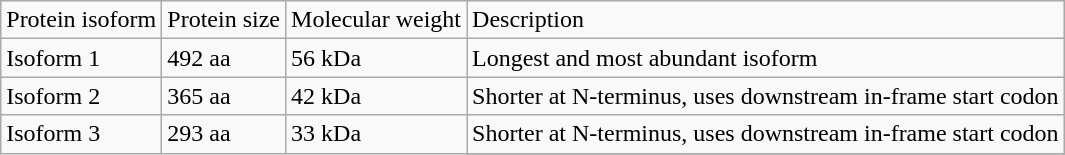<table class="wikitable">
<tr>
<td>Protein isoform</td>
<td>Protein size</td>
<td>Molecular weight</td>
<td>Description</td>
</tr>
<tr>
<td>Isoform 1</td>
<td>492 aa</td>
<td>56 kDa</td>
<td>Longest and most abundant isoform</td>
</tr>
<tr>
<td>Isoform 2</td>
<td>365 aa</td>
<td>42 kDa</td>
<td>Shorter at N-terminus, uses downstream in-frame start codon</td>
</tr>
<tr>
<td rowspan="2">Isoform 3</td>
<td rowspan="2">293 aa</td>
<td rowspan="2">33 kDa</td>
<td>Shorter at N-terminus, uses downstream in-frame start codon</td>
</tr>
<tr>
</tr>
</table>
